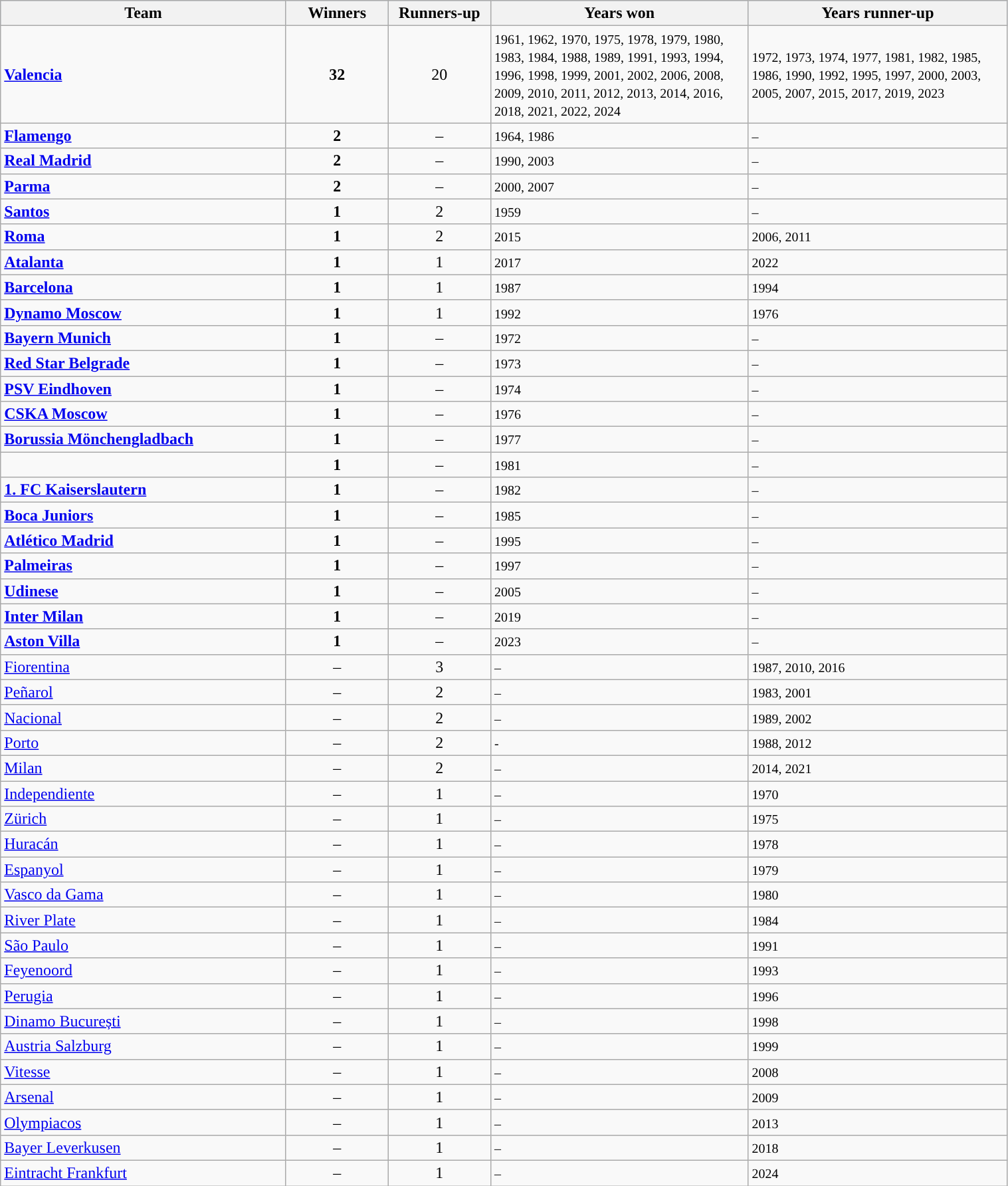<table class="wikitable" style="width:80%;">
<tr bgcolor=C2D2E5>
<th width=300px>Team</th>
<th width=100px>Winners</th>
<th width=100px>Runners-up</th>
<th width=280px>Years won</th>
<th width=280px>Years runner-up</th>
</tr>
<tr>
<td align=left> <strong><a href='#'>Valencia</a></strong></td>
<td style="text-align:center;"><strong>32</strong></td>
<td style="text-align:center;">20</td>
<td><small>1961, 1962, 1970, 1975, 1978, 1979, 1980, 1983, 1984, 1988, 1989, 1991, 1993, 1994, 1996, 1998, 1999, 2001, 2002, 2006, 2008, 2009, 2010, 2011, 2012, 2013, 2014, 2016, 2018, 2021, 2022, 2024</small></td>
<td><small>1972, 1973, 1974, 1977, 1981, 1982, 1985, 1986, 1990, 1992, 1995, 1997, 2000, 2003, 2005, 2007, 2015, 2017, 2019, 2023</small></td>
</tr>
<tr>
<td align=left> <strong><a href='#'>Flamengo</a></strong></td>
<td style="text-align:center;"><strong>2</strong></td>
<td style="text-align:center;">–</td>
<td><small>1964, 1986</small></td>
<td><small>–</small></td>
</tr>
<tr>
<td align=left> <strong><a href='#'>Real Madrid</a></strong></td>
<td style="text-align:center;"><strong>2</strong></td>
<td style="text-align:center;">–</td>
<td><small>1990, 2003</small></td>
<td><small>–</small></td>
</tr>
<tr>
<td align=left> <strong><a href='#'>Parma</a></strong></td>
<td style="text-align:center;"><strong>2</strong></td>
<td style="text-align:center;">–</td>
<td><small>2000, 2007</small></td>
<td><small>–</small></td>
</tr>
<tr>
<td align=left> <strong><a href='#'>Santos</a></strong></td>
<td style="text-align:center;"><strong>1</strong></td>
<td style="text-align:center;">2</td>
<td><small>1959</small></td>
<td><small>–</small></td>
</tr>
<tr>
<td align="left"> <strong><a href='#'>Roma</a></strong></td>
<td style="text-align:center;"><strong>1</strong></td>
<td style="text-align:center;">2</td>
<td><small>2015</small></td>
<td><small>2006, 2011</small></td>
</tr>
<tr>
<td align="left"> <strong><a href='#'>Atalanta</a></strong></td>
<td style="text-align:center;"><strong>1</strong></td>
<td style="text-align:center;">1</td>
<td><small>2017</small></td>
<td><small>2022</small></td>
</tr>
<tr>
<td align="left"> <strong><a href='#'>Barcelona</a></strong></td>
<td style="text-align:center;"><strong>1</strong></td>
<td style="text-align:center;">1</td>
<td><small>1987</small></td>
<td><small>1994</small></td>
</tr>
<tr>
<td align="left"> <strong><a href='#'>Dynamo Moscow</a></strong></td>
<td style="text-align:center;"><strong>1</strong></td>
<td style="text-align:center;">1</td>
<td><small>1992</small></td>
<td><small>1976</small></td>
</tr>
<tr>
<td align="left"> <strong><a href='#'>Bayern Munich</a></strong></td>
<td style="text-align:center;"><strong>1</strong></td>
<td style="text-align:center;">–</td>
<td><small>1972</small></td>
<td><small>–</small></td>
</tr>
<tr>
<td align="left"> <strong><a href='#'>Red Star Belgrade</a></strong></td>
<td style="text-align:center;"><strong>1</strong></td>
<td style="text-align:center;">–</td>
<td><small>1973</small></td>
<td><small>–</small></td>
</tr>
<tr>
<td align=left> <strong><a href='#'>PSV Eindhoven</a></strong></td>
<td style="text-align:center;"><strong>1</strong></td>
<td style="text-align:center;">–</td>
<td><small>1974</small></td>
<td><small>–</small></td>
</tr>
<tr>
<td align=left> <strong><a href='#'>CSKA Moscow</a></strong></td>
<td style="text-align:center;"><strong>1</strong></td>
<td style="text-align:center;">–</td>
<td><small>1976</small></td>
<td><small>–</small></td>
</tr>
<tr>
<td align=left> <strong><a href='#'>Borussia Mönchengladbach</a></strong></td>
<td style="text-align:center;"><strong>1</strong></td>
<td style="text-align:center;">–</td>
<td><small>1977</small></td>
<td><small>–</small></td>
</tr>
<tr>
<td align=left><strong></strong></td>
<td style="text-align:center;"><strong>1</strong></td>
<td style="text-align:center;">–</td>
<td><small>1981</small></td>
<td><small>–</small></td>
</tr>
<tr>
<td align=left> <strong><a href='#'>1. FC Kaiserslautern</a></strong></td>
<td style="text-align:center;"><strong>1</strong></td>
<td style="text-align:center;">–</td>
<td><small>1982</small></td>
<td><small>–</small></td>
</tr>
<tr>
<td align=left> <strong><a href='#'>Boca Juniors</a></strong></td>
<td style="text-align:center;"><strong>1</strong></td>
<td style="text-align:center;">–</td>
<td><small>1985</small></td>
<td><small>–</small></td>
</tr>
<tr>
<td align="left"> <strong><a href='#'>Atlético Madrid</a></strong></td>
<td style="text-align:center;"><strong>1</strong></td>
<td style="text-align:center;">–</td>
<td><small>1995</small></td>
<td><small>–</small></td>
</tr>
<tr>
<td align="left"> <strong><a href='#'>Palmeiras</a></strong></td>
<td style="text-align:center;"><strong>1</strong></td>
<td style="text-align:center;">–</td>
<td><small>1997</small></td>
<td><small>–</small></td>
</tr>
<tr>
<td align="left"> <strong><a href='#'>Udinese</a></strong></td>
<td style="text-align:center;"><strong>1</strong></td>
<td style="text-align:center;">–</td>
<td><small>2005</small></td>
<td><small>–</small></td>
</tr>
<tr>
<td align="left"> <strong><a href='#'>Inter Milan</a></strong></td>
<td style="text-align:center;"><strong>1</strong></td>
<td style="text-align:center;">–</td>
<td><small>2019</small></td>
<td><small>–</small></td>
</tr>
<tr>
<td> <strong><a href='#'>Aston Villa</a></strong></td>
<td style="text-align:center;"><strong>1</strong></td>
<td style="text-align:center;">–</td>
<td><small>2023</small></td>
<td><small>–</small></td>
</tr>
<tr>
<td align="left"> <a href='#'>Fiorentina</a></td>
<td style="text-align:center;">–</td>
<td style="text-align:center;">3</td>
<td><small>–</small></td>
<td><small>1987, 2010, 2016</small></td>
</tr>
<tr>
<td align="left"> <a href='#'>Peñarol</a></td>
<td style="text-align:center;">–</td>
<td style="text-align:center;">2</td>
<td><small>–</small></td>
<td><small>1983, 2001</small></td>
</tr>
<tr>
<td align=left> <a href='#'>Nacional</a></td>
<td style="text-align:center;">–</td>
<td style="text-align:center;">2</td>
<td><small>–</small></td>
<td><small>1989, 2002</small></td>
</tr>
<tr>
<td align=left> <a href='#'>Porto</a></td>
<td style="text-align:center;">–</td>
<td style="text-align:center;">2</td>
<td><small>- </small></td>
<td><small>1988, 2012</small></td>
</tr>
<tr>
<td align="left"> <a href='#'>Milan</a></td>
<td style="text-align:center;">–</td>
<td style="text-align:center;">2</td>
<td><small>–</small></td>
<td><small>2014, 2021</small></td>
</tr>
<tr>
<td align=left> <a href='#'>Independiente</a></td>
<td style="text-align:center;">–</td>
<td style="text-align:center;">1</td>
<td><small>–</small></td>
<td><small>1970</small></td>
</tr>
<tr>
<td align=left> <a href='#'>Zürich</a></td>
<td style="text-align:center;">–</td>
<td style="text-align:center;">1</td>
<td><small>–</small></td>
<td><small>1975</small></td>
</tr>
<tr>
<td align=left> <a href='#'>Huracán</a></td>
<td style="text-align:center;">–</td>
<td style="text-align:center;">1</td>
<td><small>–</small></td>
<td><small>1978</small></td>
</tr>
<tr>
<td align=left> <a href='#'>Espanyol</a></td>
<td style="text-align:center;">–</td>
<td style="text-align:center;">1</td>
<td><small>–</small></td>
<td><small>1979</small></td>
</tr>
<tr>
<td align=left> <a href='#'>Vasco da Gama</a></td>
<td style="text-align:center;">–</td>
<td style="text-align:center;">1</td>
<td><small>–</small></td>
<td><small>1980</small></td>
</tr>
<tr>
<td align=left> <a href='#'>River Plate</a></td>
<td style="text-align:center;">–</td>
<td style="text-align:center;">1</td>
<td><small>–</small></td>
<td><small>1984</small></td>
</tr>
<tr>
<td align=left> <a href='#'>São Paulo</a></td>
<td style="text-align:center;">–</td>
<td style="text-align:center;">1</td>
<td><small>–</small></td>
<td><small>1991</small></td>
</tr>
<tr>
<td align=left> <a href='#'>Feyenoord</a></td>
<td style="text-align:center;">–</td>
<td style="text-align:center;">1</td>
<td><small>–</small></td>
<td><small>1993</small></td>
</tr>
<tr>
<td align=left> <a href='#'>Perugia</a></td>
<td style="text-align:center;">–</td>
<td style="text-align:center;">1</td>
<td><small>–</small></td>
<td><small>1996</small></td>
</tr>
<tr>
<td align=left> <a href='#'>Dinamo București</a></td>
<td style="text-align:center;">–</td>
<td style="text-align:center;">1</td>
<td><small>–</small></td>
<td><small>1998</small></td>
</tr>
<tr>
<td align=left> <a href='#'>Austria Salzburg</a></td>
<td style="text-align:center;">–</td>
<td style="text-align:center;">1</td>
<td><small>–</small></td>
<td><small>1999</small></td>
</tr>
<tr>
<td align=left> <a href='#'>Vitesse</a></td>
<td style="text-align:center;">–</td>
<td style="text-align:center;">1</td>
<td><small>–</small></td>
<td><small>2008</small></td>
</tr>
<tr>
<td align=left> <a href='#'>Arsenal</a></td>
<td style="text-align:center;">–</td>
<td style="text-align:center;">1</td>
<td><small>–</small></td>
<td><small>2009</small></td>
</tr>
<tr>
<td align=left> <a href='#'>Olympiacos</a></td>
<td style="text-align:center;">–</td>
<td style="text-align:center;">1</td>
<td><small>–</small></td>
<td><small>2013</small></td>
</tr>
<tr>
<td align=left> <a href='#'>Bayer Leverkusen</a></td>
<td style="text-align:center;">–</td>
<td style="text-align:center;">1</td>
<td><small>–</small></td>
<td><small>2018</small></td>
</tr>
<tr>
<td align=left> <a href='#'>Eintracht Frankfurt</a></td>
<td style="text-align:center;">–</td>
<td style="text-align:center;">1</td>
<td><small>–</small></td>
<td><small>2024</small></td>
</tr>
</table>
